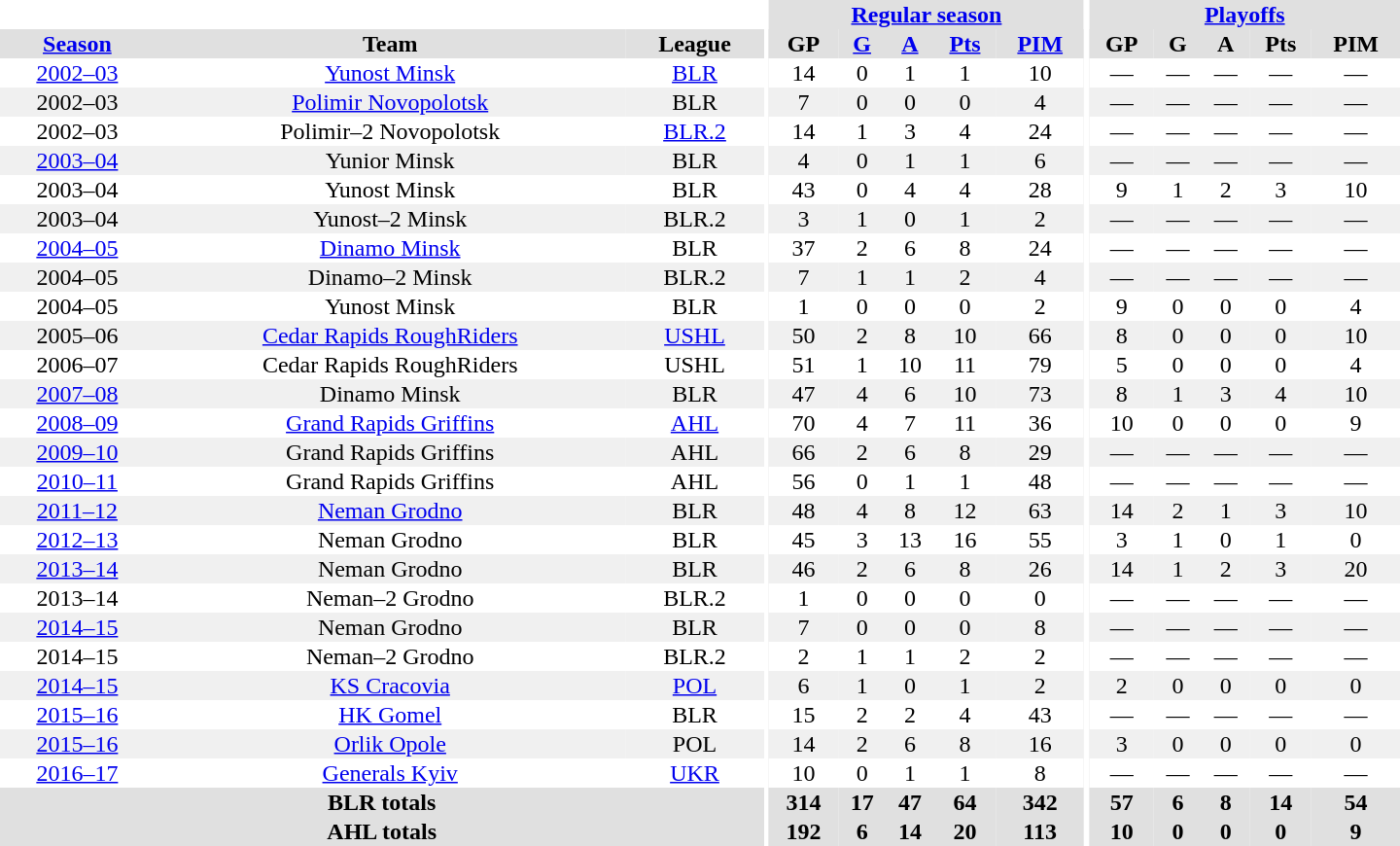<table border="0" cellpadding="1" cellspacing="0" style="text-align:center; width:60em">
<tr bgcolor="#e0e0e0">
<th colspan="3" bgcolor="#ffffff"></th>
<th rowspan="99" bgcolor="#ffffff"></th>
<th colspan="5"><a href='#'>Regular season</a></th>
<th rowspan="99" bgcolor="#ffffff"></th>
<th colspan="5"><a href='#'>Playoffs</a></th>
</tr>
<tr bgcolor="#e0e0e0">
<th><a href='#'>Season</a></th>
<th>Team</th>
<th>League</th>
<th>GP</th>
<th><a href='#'>G</a></th>
<th><a href='#'>A</a></th>
<th><a href='#'>Pts</a></th>
<th><a href='#'>PIM</a></th>
<th>GP</th>
<th>G</th>
<th>A</th>
<th>Pts</th>
<th>PIM</th>
</tr>
<tr>
<td><a href='#'>2002–03</a></td>
<td><a href='#'>Yunost Minsk</a></td>
<td><a href='#'>BLR</a></td>
<td>14</td>
<td>0</td>
<td>1</td>
<td>1</td>
<td>10</td>
<td>—</td>
<td>—</td>
<td>—</td>
<td>—</td>
<td>—</td>
</tr>
<tr bgcolor="#f0f0f0">
<td>2002–03</td>
<td><a href='#'>Polimir Novopolotsk</a></td>
<td>BLR</td>
<td>7</td>
<td>0</td>
<td>0</td>
<td>0</td>
<td>4</td>
<td>—</td>
<td>—</td>
<td>—</td>
<td>—</td>
<td>—</td>
</tr>
<tr>
<td>2002–03</td>
<td>Polimir–2 Novopolotsk</td>
<td><a href='#'>BLR.2</a></td>
<td>14</td>
<td>1</td>
<td>3</td>
<td>4</td>
<td>24</td>
<td>—</td>
<td>—</td>
<td>—</td>
<td>—</td>
<td>—</td>
</tr>
<tr bgcolor="#f0f0f0">
<td><a href='#'>2003–04</a></td>
<td>Yunior Minsk</td>
<td>BLR</td>
<td>4</td>
<td>0</td>
<td>1</td>
<td>1</td>
<td>6</td>
<td>—</td>
<td>—</td>
<td>—</td>
<td>—</td>
<td>—</td>
</tr>
<tr>
<td>2003–04</td>
<td>Yunost Minsk</td>
<td>BLR</td>
<td>43</td>
<td>0</td>
<td>4</td>
<td>4</td>
<td>28</td>
<td>9</td>
<td>1</td>
<td>2</td>
<td>3</td>
<td>10</td>
</tr>
<tr bgcolor="#f0f0f0">
<td>2003–04</td>
<td>Yunost–2 Minsk</td>
<td>BLR.2</td>
<td>3</td>
<td>1</td>
<td>0</td>
<td>1</td>
<td>2</td>
<td>—</td>
<td>—</td>
<td>—</td>
<td>—</td>
<td>—</td>
</tr>
<tr>
<td><a href='#'>2004–05</a></td>
<td><a href='#'>Dinamo Minsk</a></td>
<td>BLR</td>
<td>37</td>
<td>2</td>
<td>6</td>
<td>8</td>
<td>24</td>
<td>—</td>
<td>—</td>
<td>—</td>
<td>—</td>
<td>—</td>
</tr>
<tr bgcolor="#f0f0f0">
<td>2004–05</td>
<td>Dinamo–2 Minsk</td>
<td>BLR.2</td>
<td>7</td>
<td>1</td>
<td>1</td>
<td>2</td>
<td>4</td>
<td>—</td>
<td>—</td>
<td>—</td>
<td>—</td>
<td>—</td>
</tr>
<tr>
<td>2004–05</td>
<td>Yunost Minsk</td>
<td>BLR</td>
<td>1</td>
<td>0</td>
<td>0</td>
<td>0</td>
<td>2</td>
<td>9</td>
<td>0</td>
<td>0</td>
<td>0</td>
<td>4</td>
</tr>
<tr bgcolor="#f0f0f0">
<td>2005–06</td>
<td><a href='#'>Cedar Rapids RoughRiders</a></td>
<td><a href='#'>USHL</a></td>
<td>50</td>
<td>2</td>
<td>8</td>
<td>10</td>
<td>66</td>
<td>8</td>
<td>0</td>
<td>0</td>
<td>0</td>
<td>10</td>
</tr>
<tr>
<td>2006–07</td>
<td>Cedar Rapids RoughRiders</td>
<td>USHL</td>
<td>51</td>
<td>1</td>
<td>10</td>
<td>11</td>
<td>79</td>
<td>5</td>
<td>0</td>
<td>0</td>
<td>0</td>
<td>4</td>
</tr>
<tr bgcolor="#f0f0f0">
<td><a href='#'>2007–08</a></td>
<td>Dinamo Minsk</td>
<td>BLR</td>
<td>47</td>
<td>4</td>
<td>6</td>
<td>10</td>
<td>73</td>
<td>8</td>
<td>1</td>
<td>3</td>
<td>4</td>
<td>10</td>
</tr>
<tr>
<td><a href='#'>2008–09</a></td>
<td><a href='#'>Grand Rapids Griffins</a></td>
<td><a href='#'>AHL</a></td>
<td>70</td>
<td>4</td>
<td>7</td>
<td>11</td>
<td>36</td>
<td>10</td>
<td>0</td>
<td>0</td>
<td>0</td>
<td>9</td>
</tr>
<tr bgcolor="#f0f0f0">
<td><a href='#'>2009–10</a></td>
<td>Grand Rapids Griffins</td>
<td>AHL</td>
<td>66</td>
<td>2</td>
<td>6</td>
<td>8</td>
<td>29</td>
<td>—</td>
<td>—</td>
<td>—</td>
<td>—</td>
<td>—</td>
</tr>
<tr>
<td><a href='#'>2010–11</a></td>
<td>Grand Rapids Griffins</td>
<td>AHL</td>
<td>56</td>
<td>0</td>
<td>1</td>
<td>1</td>
<td>48</td>
<td>—</td>
<td>—</td>
<td>—</td>
<td>—</td>
<td>—</td>
</tr>
<tr bgcolor="#f0f0f0">
<td><a href='#'>2011–12</a></td>
<td><a href='#'>Neman Grodno</a></td>
<td>BLR</td>
<td>48</td>
<td>4</td>
<td>8</td>
<td>12</td>
<td>63</td>
<td>14</td>
<td>2</td>
<td>1</td>
<td>3</td>
<td>10</td>
</tr>
<tr>
<td><a href='#'>2012–13</a></td>
<td>Neman Grodno</td>
<td>BLR</td>
<td>45</td>
<td>3</td>
<td>13</td>
<td>16</td>
<td>55</td>
<td>3</td>
<td>1</td>
<td>0</td>
<td>1</td>
<td>0</td>
</tr>
<tr bgcolor="#f0f0f0">
<td><a href='#'>2013–14</a></td>
<td>Neman Grodno</td>
<td>BLR</td>
<td>46</td>
<td>2</td>
<td>6</td>
<td>8</td>
<td>26</td>
<td>14</td>
<td>1</td>
<td>2</td>
<td>3</td>
<td>20</td>
</tr>
<tr>
<td>2013–14</td>
<td>Neman–2 Grodno</td>
<td>BLR.2</td>
<td>1</td>
<td>0</td>
<td>0</td>
<td>0</td>
<td>0</td>
<td>—</td>
<td>—</td>
<td>—</td>
<td>—</td>
<td>—</td>
</tr>
<tr bgcolor="#f0f0f0">
<td><a href='#'>2014–15</a></td>
<td>Neman Grodno</td>
<td>BLR</td>
<td>7</td>
<td>0</td>
<td>0</td>
<td>0</td>
<td>8</td>
<td>—</td>
<td>—</td>
<td>—</td>
<td>—</td>
<td>—</td>
</tr>
<tr>
<td>2014–15</td>
<td>Neman–2 Grodno</td>
<td>BLR.2</td>
<td>2</td>
<td>1</td>
<td>1</td>
<td>2</td>
<td>2</td>
<td>—</td>
<td>—</td>
<td>—</td>
<td>—</td>
<td>—</td>
</tr>
<tr bgcolor="#f0f0f0">
<td><a href='#'>2014–15</a></td>
<td><a href='#'>KS Cracovia</a></td>
<td><a href='#'>POL</a></td>
<td>6</td>
<td>1</td>
<td>0</td>
<td>1</td>
<td>2</td>
<td>2</td>
<td>0</td>
<td>0</td>
<td>0</td>
<td>0</td>
</tr>
<tr>
<td><a href='#'>2015–16</a></td>
<td><a href='#'>HK Gomel</a></td>
<td>BLR</td>
<td>15</td>
<td>2</td>
<td>2</td>
<td>4</td>
<td>43</td>
<td>—</td>
<td>—</td>
<td>—</td>
<td>—</td>
<td>—</td>
</tr>
<tr bgcolor="#f0f0f0">
<td><a href='#'>2015–16</a></td>
<td><a href='#'>Orlik Opole</a></td>
<td>POL</td>
<td>14</td>
<td>2</td>
<td>6</td>
<td>8</td>
<td>16</td>
<td>3</td>
<td>0</td>
<td>0</td>
<td>0</td>
<td>0</td>
</tr>
<tr>
<td><a href='#'>2016–17</a></td>
<td><a href='#'>Generals Kyiv</a></td>
<td><a href='#'>UKR</a></td>
<td>10</td>
<td>0</td>
<td>1</td>
<td>1</td>
<td>8</td>
<td>—</td>
<td>—</td>
<td>—</td>
<td>—</td>
<td>—</td>
</tr>
<tr bgcolor="#e0e0e0">
<th colspan="3">BLR totals</th>
<th>314</th>
<th>17</th>
<th>47</th>
<th>64</th>
<th>342</th>
<th>57</th>
<th>6</th>
<th>8</th>
<th>14</th>
<th>54</th>
</tr>
<tr bgcolor="#e0e0e0">
<th colspan="3">AHL totals</th>
<th>192</th>
<th>6</th>
<th>14</th>
<th>20</th>
<th>113</th>
<th>10</th>
<th>0</th>
<th>0</th>
<th>0</th>
<th>9</th>
</tr>
</table>
